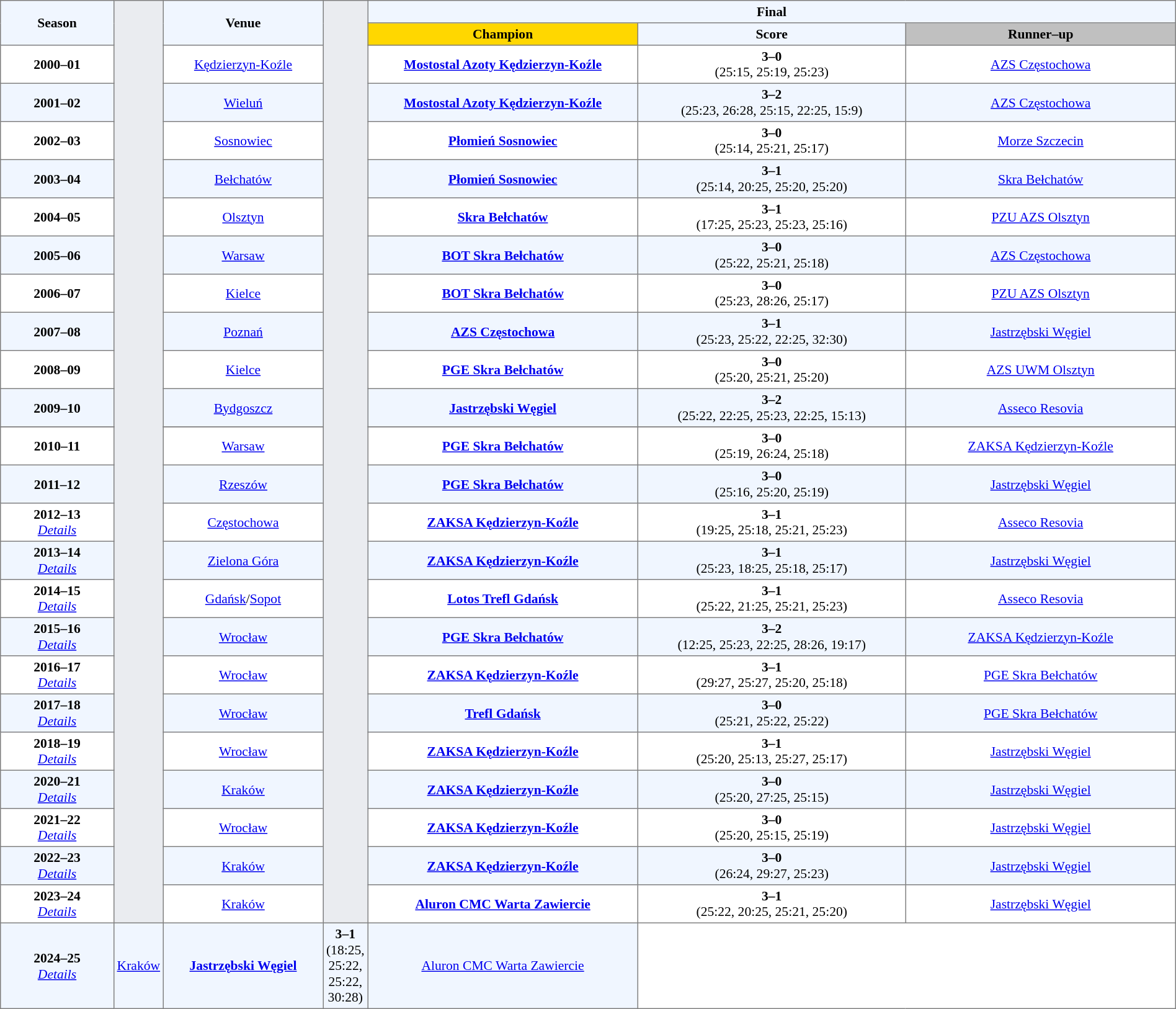<table border=1 style="border-collapse:collapse; font-size:90%; text-align:center" cellpadding=3 width=100%>
<tr bgcolor=#F0F6FF>
<th rowspan=2 width=10%>Season</th>
<th width=2% rowspan=26 bgcolor=#EAECF0></th>
<th rowspan=2 width=14%>Venue</th>
<th width=2% rowspan=26 bgcolor=#EAECF0></th>
<th colspan=3>Final</th>
</tr>
<tr bgcolor=#F0F6FF>
<th width=24% bgcolor=#FFD700>Champion</th>
<th width=24%>Score</th>
<th width=24% bgcolor=#C0C0C0>Runner–up</th>
</tr>
<tr>
<td><strong>2000–01</strong></td>
<td><a href='#'>Kędzierzyn-Koźle</a></td>
<td><strong><a href='#'>Mostostal Azoty Kędzierzyn-Koźle</a></strong></td>
<td><strong>3–0</strong><br>(25:15, 25:19, 25:23)</td>
<td><a href='#'>AZS Częstochowa</a></td>
</tr>
<tr bgcolor=#F0F6FF>
<td><strong>2001–02</strong></td>
<td><a href='#'>Wieluń</a></td>
<td><strong><a href='#'>Mostostal Azoty Kędzierzyn-Koźle</a></strong></td>
<td><strong>3–2</strong><br>(25:23, 26:28, 25:15, 22:25, 15:9)</td>
<td><a href='#'>AZS Częstochowa</a></td>
</tr>
<tr>
<td><strong>2002–03</strong></td>
<td><a href='#'>Sosnowiec</a></td>
<td><strong><a href='#'>Płomień Sosnowiec</a></strong></td>
<td><strong>3–0</strong><br>(25:14, 25:21, 25:17)</td>
<td><a href='#'>Morze Szczecin</a></td>
</tr>
<tr bgcolor=#F0F6FF>
<td><strong>2003–04</strong></td>
<td><a href='#'>Bełchatów</a></td>
<td><strong><a href='#'>Płomień Sosnowiec</a></strong></td>
<td><strong>3–1</strong><br>(25:14, 20:25, 25:20, 25:20)</td>
<td><a href='#'>Skra Bełchatów</a></td>
</tr>
<tr>
<td><strong>2004–05</strong></td>
<td><a href='#'>Olsztyn</a></td>
<td><strong><a href='#'>Skra Bełchatów</a></strong></td>
<td><strong>3–1</strong><br>(17:25, 25:23, 25:23, 25:16)</td>
<td><a href='#'>PZU AZS Olsztyn</a></td>
</tr>
<tr bgcolor=#F0F6FF>
<td><strong>2005–06</strong></td>
<td><a href='#'>Warsaw</a></td>
<td><strong><a href='#'>BOT Skra Bełchatów</a></strong></td>
<td><strong>3–0</strong><br>(25:22, 25:21, 25:18)</td>
<td><a href='#'>AZS Częstochowa</a></td>
</tr>
<tr>
<td><strong>2006–07</strong></td>
<td><a href='#'>Kielce</a></td>
<td><strong><a href='#'>BOT Skra Bełchatów</a></strong></td>
<td><strong>3–0</strong><br>(25:23, 28:26, 25:17)</td>
<td><a href='#'>PZU AZS Olsztyn</a></td>
</tr>
<tr bgcolor=#F0F6FF>
<td><strong>2007–08</strong></td>
<td><a href='#'>Poznań</a></td>
<td><strong><a href='#'>AZS Częstochowa</a></strong></td>
<td><strong>3–1</strong><br>(25:23, 25:22, 22:25, 32:30)</td>
<td><a href='#'>Jastrzębski Węgiel</a></td>
</tr>
<tr>
<td><strong>2008–09</strong></td>
<td><a href='#'>Kielce</a></td>
<td><strong><a href='#'>PGE Skra Bełchatów</a></strong></td>
<td><strong>3–0</strong><br>(25:20, 25:21, 25:20)</td>
<td><a href='#'>AZS UWM Olsztyn</a></td>
</tr>
<tr bgcolor=#F0F6FF>
<td><strong>2009–10</strong></td>
<td><a href='#'>Bydgoszcz</a></td>
<td><strong><a href='#'>Jastrzębski Węgiel</a></strong></td>
<td><strong>3–2</strong><br>(25:22, 22:25, 25:23, 22:25, 15:13)</td>
<td><a href='#'>Asseco Resovia</a></td>
</tr>
<tr>
</tr>
<tr>
<td><strong>2010–11</strong></td>
<td><a href='#'>Warsaw</a></td>
<td><strong><a href='#'>PGE Skra Bełchatów</a></strong></td>
<td><strong>3–0</strong><br>(25:19, 26:24, 25:18)</td>
<td><a href='#'>ZAKSA Kędzierzyn-Koźle</a></td>
</tr>
<tr bgcolor=#F0F6FF>
<td><strong>2011–12</strong></td>
<td><a href='#'>Rzeszów</a></td>
<td><strong><a href='#'>PGE Skra Bełchatów</a></strong></td>
<td><strong>3–0</strong><br>(25:16, 25:20, 25:19)</td>
<td><a href='#'>Jastrzębski Węgiel</a></td>
</tr>
<tr>
<td><strong>2012–13</strong><br><em><a href='#'>Details</a></em></td>
<td><a href='#'>Częstochowa</a></td>
<td><strong><a href='#'>ZAKSA Kędzierzyn-Koźle</a></strong></td>
<td><strong>3–1</strong><br>(19:25, 25:18, 25:21, 25:23)</td>
<td><a href='#'>Asseco Resovia</a></td>
</tr>
<tr bgcolor=#F0F6FF>
<td><strong>2013–14</strong><br><em><a href='#'>Details</a></em></td>
<td><a href='#'>Zielona Góra</a></td>
<td><strong><a href='#'>ZAKSA Kędzierzyn-Koźle</a></strong></td>
<td><strong>3–1</strong><br>(25:23, 18:25, 25:18, 25:17)</td>
<td><a href='#'>Jastrzębski Węgiel</a></td>
</tr>
<tr>
<td><strong>2014–15</strong><br><em><a href='#'>Details</a></em></td>
<td><a href='#'>Gdańsk</a>/<a href='#'>Sopot</a></td>
<td><strong><a href='#'>Lotos Trefl Gdańsk</a></strong></td>
<td><strong>3–1</strong><br>(25:22, 21:25, 25:21, 25:23)</td>
<td><a href='#'>Asseco Resovia</a></td>
</tr>
<tr bgcolor=#F0F6FF>
<td><strong>2015–16</strong><br><em><a href='#'>Details</a></em></td>
<td><a href='#'>Wrocław</a></td>
<td><strong><a href='#'>PGE Skra Bełchatów</a></strong></td>
<td><strong>3–2</strong><br>(12:25, 25:23, 22:25, 28:26, 19:17)</td>
<td><a href='#'>ZAKSA Kędzierzyn-Koźle</a></td>
</tr>
<tr>
<td><strong>2016–17</strong><br><em><a href='#'>Details</a></em></td>
<td><a href='#'>Wrocław</a></td>
<td><strong><a href='#'>ZAKSA Kędzierzyn-Koźle</a></strong></td>
<td><strong>3–1</strong><br>(29:27, 25:27, 25:20, 25:18)</td>
<td><a href='#'>PGE Skra Bełchatów</a></td>
</tr>
<tr bgcolor=#F0F6FF>
<td><strong>2017–18</strong><br><em><a href='#'>Details</a></em></td>
<td><a href='#'>Wrocław</a></td>
<td><strong><a href='#'>Trefl Gdańsk</a></strong></td>
<td><strong>3–0</strong><br>(25:21, 25:22, 25:22)</td>
<td><a href='#'>PGE Skra Bełchatów</a></td>
</tr>
<tr>
<td><strong>2018–19</strong><br><em><a href='#'>Details</a></em></td>
<td><a href='#'>Wrocław</a></td>
<td><strong><a href='#'>ZAKSA Kędzierzyn-Koźle</a></strong></td>
<td><strong>3–1</strong><br>(25:20, 25:13, 25:27, 25:17)</td>
<td><a href='#'>Jastrzębski Węgiel</a></td>
</tr>
<tr bgcolor=#F0F6FF>
<td><strong>2020–21</strong><br><em><a href='#'>Details</a></em></td>
<td><a href='#'>Kraków</a></td>
<td><strong><a href='#'>ZAKSA Kędzierzyn-Koźle</a></strong></td>
<td><strong>3–0</strong><br>(25:20, 27:25, 25:15)</td>
<td><a href='#'>Jastrzębski Węgiel</a></td>
</tr>
<tr>
<td><strong>2021–22</strong><br><em><a href='#'>Details</a></em></td>
<td><a href='#'>Wrocław</a></td>
<td><strong><a href='#'>ZAKSA Kędzierzyn-Koźle</a></strong></td>
<td><strong>3–0</strong><br>(25:20, 25:15, 25:19)</td>
<td><a href='#'>Jastrzębski Węgiel</a></td>
</tr>
<tr bgcolor=#F0F6FF>
<td><strong>2022–23</strong><br><em><a href='#'>Details</a></em></td>
<td><a href='#'>Kraków</a></td>
<td><strong><a href='#'>ZAKSA Kędzierzyn-Koźle</a></strong></td>
<td><strong>3–0</strong><br>(26:24, 29:27, 25:23)</td>
<td><a href='#'>Jastrzębski Węgiel</a></td>
</tr>
<tr>
<td><strong>2023–24</strong><br><em><a href='#'>Details</a></em></td>
<td><a href='#'>Kraków</a></td>
<td><strong><a href='#'>Aluron CMC Warta Zawiercie</a></strong></td>
<td><strong>3–1</strong><br>(25:22, 20:25, 25:21, 25:20)</td>
<td><a href='#'>Jastrzębski Węgiel</a></td>
</tr>
<tr bgcolor=#F0F6FF>
<td><strong>2024–25</strong><br><em><a href='#'>Details</a></em></td>
<td><a href='#'>Kraków</a></td>
<td><strong><a href='#'>Jastrzębski Węgiel</a></strong></td>
<td><strong>3–1</strong><br>(18:25, 25:22, 25:22, 30:28)</td>
<td><a href='#'>Aluron CMC Warta Zawiercie</a></td>
</tr>
</table>
